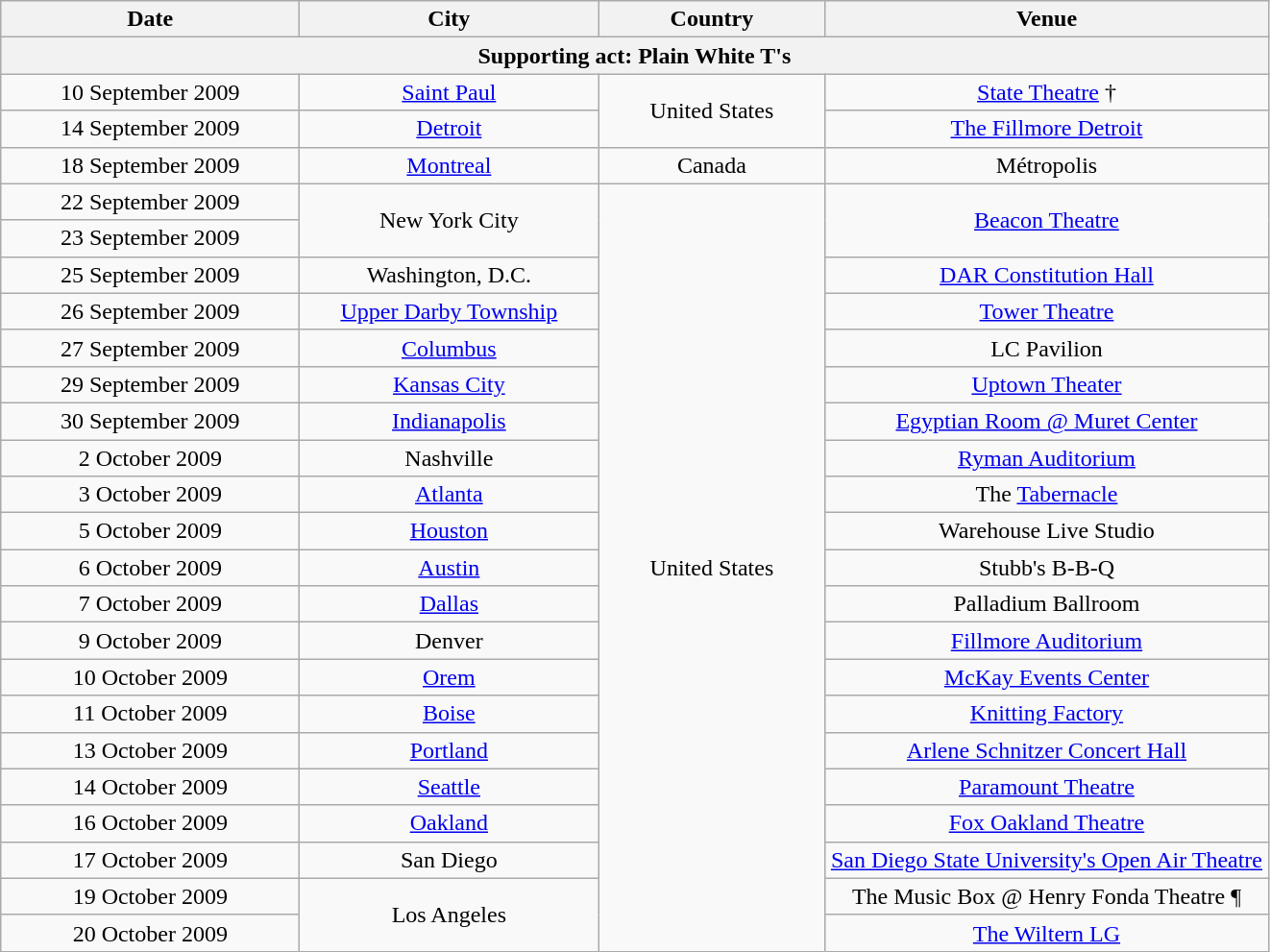<table class="wikitable" style="text-align:center;">
<tr>
<th style="width:200px;">Date</th>
<th style="width:200px;">City</th>
<th style="width:150px;">Country</th>
<th style="width:300px;">Venue</th>
</tr>
<tr>
<th colspan="4">Supporting act: Plain White T's</th>
</tr>
<tr>
<td>10 September 2009</td>
<td><a href='#'>Saint Paul</a></td>
<td rowspan="2">United States</td>
<td><a href='#'>State Theatre</a> †</td>
</tr>
<tr>
<td>14 September 2009</td>
<td><a href='#'>Detroit</a></td>
<td><a href='#'>The Fillmore Detroit</a></td>
</tr>
<tr>
<td>18 September 2009</td>
<td><a href='#'>Montreal</a></td>
<td>Canada</td>
<td>Métropolis</td>
</tr>
<tr>
<td>22 September 2009</td>
<td rowspan="2">New York City</td>
<td rowspan="21">United States</td>
<td rowspan="2"><a href='#'>Beacon Theatre</a></td>
</tr>
<tr>
<td>23 September 2009</td>
</tr>
<tr>
<td>25 September 2009</td>
<td>Washington, D.C.</td>
<td><a href='#'>DAR Constitution Hall</a></td>
</tr>
<tr>
<td>26 September 2009</td>
<td><a href='#'>Upper Darby Township</a></td>
<td><a href='#'>Tower Theatre</a></td>
</tr>
<tr>
<td>27 September 2009</td>
<td><a href='#'>Columbus</a></td>
<td>LC Pavilion</td>
</tr>
<tr>
<td>29 September 2009</td>
<td><a href='#'>Kansas City</a></td>
<td><a href='#'>Uptown Theater</a></td>
</tr>
<tr>
<td>30 September 2009</td>
<td><a href='#'>Indianapolis</a></td>
<td><a href='#'>Egyptian Room @ Muret Center</a></td>
</tr>
<tr>
<td>2 October 2009</td>
<td>Nashville</td>
<td><a href='#'>Ryman Auditorium</a></td>
</tr>
<tr>
<td>3 October 2009</td>
<td><a href='#'>Atlanta</a></td>
<td>The <a href='#'>Tabernacle</a></td>
</tr>
<tr>
<td>5 October 2009</td>
<td><a href='#'>Houston</a></td>
<td>Warehouse Live Studio</td>
</tr>
<tr>
<td>6 October 2009</td>
<td><a href='#'>Austin</a></td>
<td>Stubb's B-B-Q</td>
</tr>
<tr>
<td>7 October 2009</td>
<td><a href='#'>Dallas</a></td>
<td>Palladium Ballroom</td>
</tr>
<tr>
<td>9 October 2009</td>
<td>Denver</td>
<td><a href='#'>Fillmore Auditorium</a></td>
</tr>
<tr>
<td>10 October 2009</td>
<td><a href='#'>Orem</a></td>
<td><a href='#'>McKay Events Center</a></td>
</tr>
<tr>
<td>11 October 2009</td>
<td><a href='#'>Boise</a></td>
<td><a href='#'>Knitting Factory</a></td>
</tr>
<tr>
<td>13 October 2009</td>
<td><a href='#'>Portland</a></td>
<td><a href='#'>Arlene Schnitzer Concert Hall</a></td>
</tr>
<tr>
<td>14 October 2009</td>
<td><a href='#'>Seattle</a></td>
<td><a href='#'>Paramount Theatre</a></td>
</tr>
<tr>
<td>16 October 2009</td>
<td><a href='#'>Oakland</a></td>
<td><a href='#'>Fox Oakland Theatre</a></td>
</tr>
<tr>
<td>17 October 2009</td>
<td>San Diego</td>
<td><a href='#'>San Diego State University's Open Air Theatre</a></td>
</tr>
<tr>
<td>19 October 2009</td>
<td rowspan="2">Los Angeles</td>
<td>The Music Box @ Henry Fonda Theatre ¶</td>
</tr>
<tr>
<td>20 October 2009</td>
<td><a href='#'>The Wiltern LG</a></td>
</tr>
</table>
